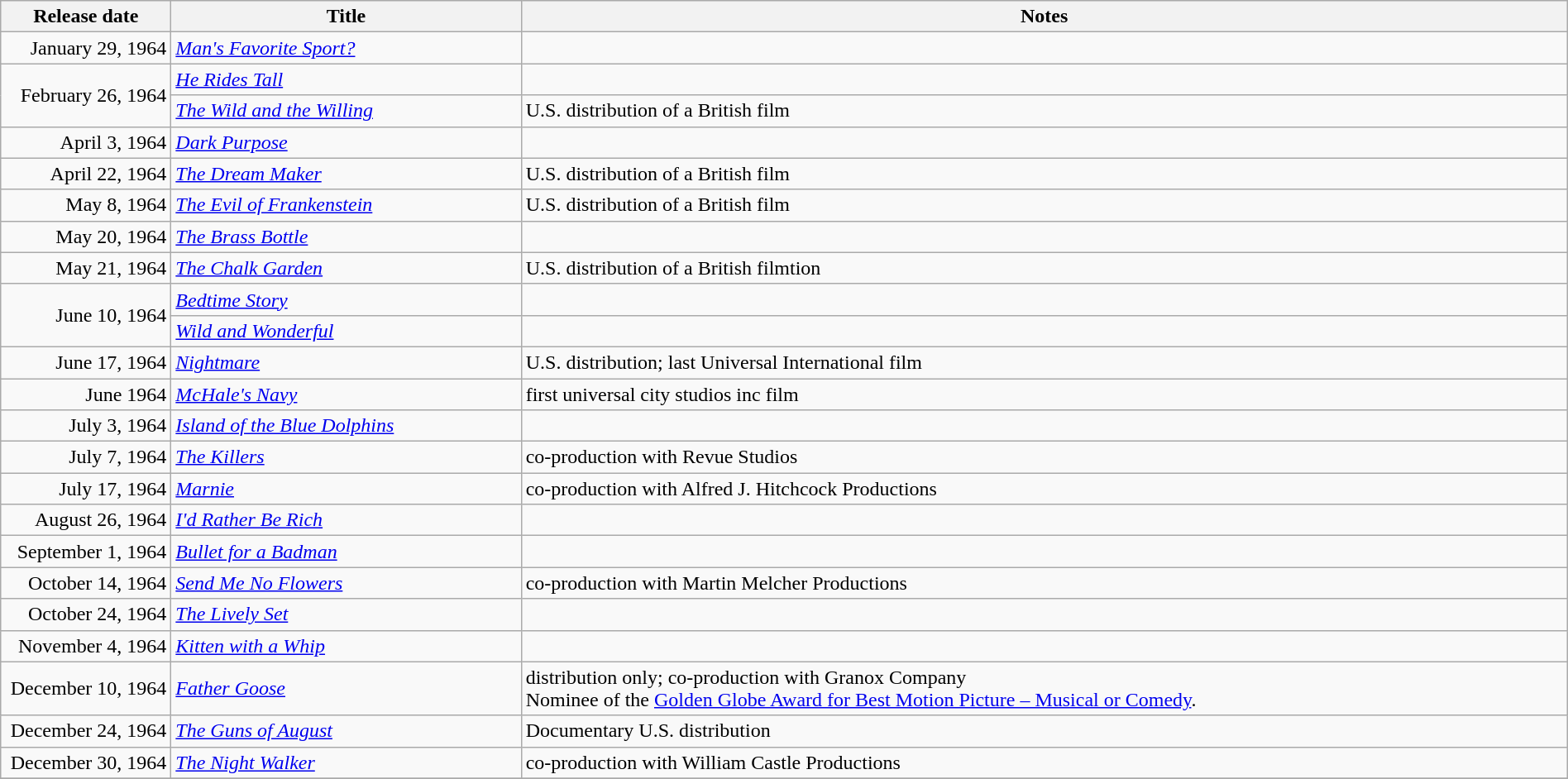<table class="wikitable sortable" style="width:100%;">
<tr>
<th scope="col" style="width:130px;">Release date</th>
<th>Title</th>
<th>Notes</th>
</tr>
<tr>
<td style="text-align:right;">January 29, 1964</td>
<td><em><a href='#'>Man's Favorite Sport?</a></em></td>
<td></td>
</tr>
<tr>
<td style="text-align:right;" rowspan="2">February 26, 1964</td>
<td><em><a href='#'>He Rides Tall</a></em></td>
<td></td>
</tr>
<tr>
<td><em><a href='#'>The Wild and the Willing</a></em></td>
<td>U.S. distribution of a British film</td>
</tr>
<tr>
<td style="text-align:right;">April 3, 1964</td>
<td><em><a href='#'>Dark Purpose</a></em></td>
<td></td>
</tr>
<tr>
<td style="text-align:right;">April 22, 1964</td>
<td><em><a href='#'>The Dream Maker</a></em></td>
<td>U.S. distribution of a British film</td>
</tr>
<tr>
<td style="text-align:right;">May 8, 1964</td>
<td><em><a href='#'>The Evil of Frankenstein</a></em></td>
<td>U.S. distribution of a British film</td>
</tr>
<tr>
<td style="text-align:right;">May 20, 1964</td>
<td><em><a href='#'>The Brass Bottle</a></em></td>
<td></td>
</tr>
<tr>
<td style="text-align:right;">May 21, 1964</td>
<td><em><a href='#'>The Chalk Garden</a></em></td>
<td>U.S. distribution of a British filmtion</td>
</tr>
<tr>
<td style="text-align:right;" rowspan="2">June 10, 1964</td>
<td><em><a href='#'>Bedtime Story</a></em></td>
<td></td>
</tr>
<tr>
<td><em><a href='#'>Wild and Wonderful</a></em></td>
<td></td>
</tr>
<tr>
<td style="text-align:right;">June 17, 1964</td>
<td><em><a href='#'>Nightmare</a></em></td>
<td>U.S. distribution; last Universal International film</td>
</tr>
<tr>
<td style="text-align:right;">June 1964</td>
<td><em><a href='#'>McHale's Navy</a></em></td>
<td>first universal city studios inc film</td>
</tr>
<tr>
<td style="text-align:right;">July 3, 1964</td>
<td><em><a href='#'>Island of the Blue Dolphins</a></em></td>
<td></td>
</tr>
<tr>
<td style="text-align:right;">July 7, 1964</td>
<td><em><a href='#'>The Killers</a></em></td>
<td>co-production with Revue Studios</td>
</tr>
<tr>
<td style="text-align:right;">July 17, 1964</td>
<td><em><a href='#'>Marnie</a></em></td>
<td>co-production with Alfred J. Hitchcock Productions</td>
</tr>
<tr>
<td style="text-align:right;">August 26, 1964</td>
<td><em><a href='#'>I'd Rather Be Rich</a></em></td>
<td></td>
</tr>
<tr>
<td style="text-align:right;">September 1, 1964</td>
<td><em><a href='#'>Bullet for a Badman</a></em></td>
<td></td>
</tr>
<tr>
<td style="text-align:right;">October 14, 1964</td>
<td><em><a href='#'>Send Me No Flowers</a></em></td>
<td>co-production with Martin Melcher Productions</td>
</tr>
<tr>
<td style="text-align:right;">October 24, 1964</td>
<td><em><a href='#'>The Lively Set</a></em></td>
<td></td>
</tr>
<tr>
<td style="text-align:right;">November 4, 1964</td>
<td><em><a href='#'>Kitten with a Whip</a></em></td>
<td></td>
</tr>
<tr>
<td style="text-align:right;">December 10, 1964</td>
<td><em><a href='#'>Father Goose</a></em></td>
<td>distribution only; co-production with Granox Company<br>Nominee of the <a href='#'>Golden Globe Award for Best Motion Picture – Musical or Comedy</a>.</td>
</tr>
<tr>
<td style="text-align:right;">December 24, 1964</td>
<td><em><a href='#'>The Guns of August</a></em></td>
<td>Documentary  U.S. distribution</td>
</tr>
<tr>
<td style="text-align:right;">December 30, 1964</td>
<td><em><a href='#'>The Night Walker</a></em></td>
<td>co-production with William Castle Productions</td>
</tr>
<tr>
</tr>
</table>
